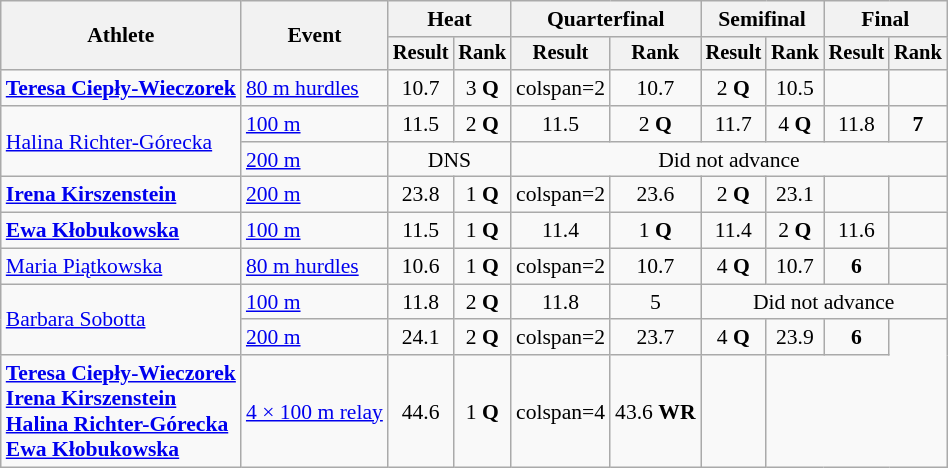<table class="wikitable" style="font-size:90%">
<tr>
<th rowspan="2">Athlete</th>
<th rowspan="2">Event</th>
<th colspan="2">Heat</th>
<th colspan="2">Quarterfinal</th>
<th colspan="2">Semifinal</th>
<th colspan="2">Final</th>
</tr>
<tr style="font-size:95%">
<th>Result</th>
<th>Rank</th>
<th>Result</th>
<th>Rank</th>
<th>Result</th>
<th>Rank</th>
<th>Result</th>
<th>Rank</th>
</tr>
<tr align=center>
<td align=left rowspan=1><strong><a href='#'>Teresa Ciepły-Wieczorek</a></strong></td>
<td align=left><a href='#'>80 m hurdles</a></td>
<td>10.7</td>
<td>3 <strong>Q</strong></td>
<td>colspan=2 </td>
<td>10.7</td>
<td>2 <strong>Q</strong></td>
<td>10.5</td>
<td></td>
</tr>
<tr align=center>
<td align=left rowspan=2><a href='#'>Halina Richter-Górecka</a></td>
<td align=left><a href='#'>100 m</a></td>
<td>11.5</td>
<td>2 <strong>Q</strong></td>
<td>11.5</td>
<td>2 <strong>Q</strong></td>
<td>11.7</td>
<td>4 <strong>Q</strong></td>
<td>11.8</td>
<td><strong>7</strong></td>
</tr>
<tr align=center>
<td align=left><a href='#'>200 m</a></td>
<td colspan=2>DNS</td>
<td colspan=6>Did not advance</td>
</tr>
<tr align=center>
<td align=left><strong><a href='#'>Irena Kirszenstein</a></strong></td>
<td align=left><a href='#'>200 m</a></td>
<td>23.8</td>
<td>1 <strong>Q</strong></td>
<td>colspan=2 </td>
<td>23.6</td>
<td>2 <strong>Q</strong></td>
<td>23.1</td>
<td></td>
</tr>
<tr align=center>
<td align=left><strong><a href='#'>Ewa Kłobukowska</a></strong></td>
<td align=left><a href='#'>100 m</a></td>
<td>11.5</td>
<td>1 <strong>Q</strong></td>
<td>11.4</td>
<td>1 <strong>Q</strong></td>
<td>11.4</td>
<td>2 <strong>Q</strong></td>
<td>11.6</td>
<td></td>
</tr>
<tr align=center>
<td align=left><a href='#'>Maria Piątkowska</a></td>
<td align=left><a href='#'>80 m hurdles</a></td>
<td>10.6</td>
<td>1 <strong>Q</strong></td>
<td>colspan=2 </td>
<td>10.7</td>
<td>4 <strong>Q</strong></td>
<td>10.7</td>
<td><strong>6</strong></td>
</tr>
<tr align=center>
<td align=left rowspan=2><a href='#'>Barbara Sobotta</a></td>
<td align=left><a href='#'>100 m</a></td>
<td>11.8</td>
<td>2 <strong>Q</strong></td>
<td>11.8</td>
<td>5</td>
<td colspan=4>Did not advance</td>
</tr>
<tr align=center>
<td align=left><a href='#'>200 m</a></td>
<td>24.1</td>
<td>2 <strong>Q</strong></td>
<td>colspan=2 </td>
<td>23.7</td>
<td>4 <strong>Q</strong></td>
<td>23.9</td>
<td><strong>6</strong></td>
</tr>
<tr align=center>
<td align=left><strong><a href='#'>Teresa Ciepły-Wieczorek</a><br><a href='#'>Irena Kirszenstein</a><br><a href='#'>Halina Richter-Górecka</a><br><a href='#'>Ewa Kłobukowska</a></strong></td>
<td align=left><a href='#'>4 × 100 m relay</a></td>
<td>44.6</td>
<td>1 <strong>Q</strong></td>
<td>colspan=4 </td>
<td>43.6 <strong>WR</strong></td>
<td></td>
</tr>
</table>
